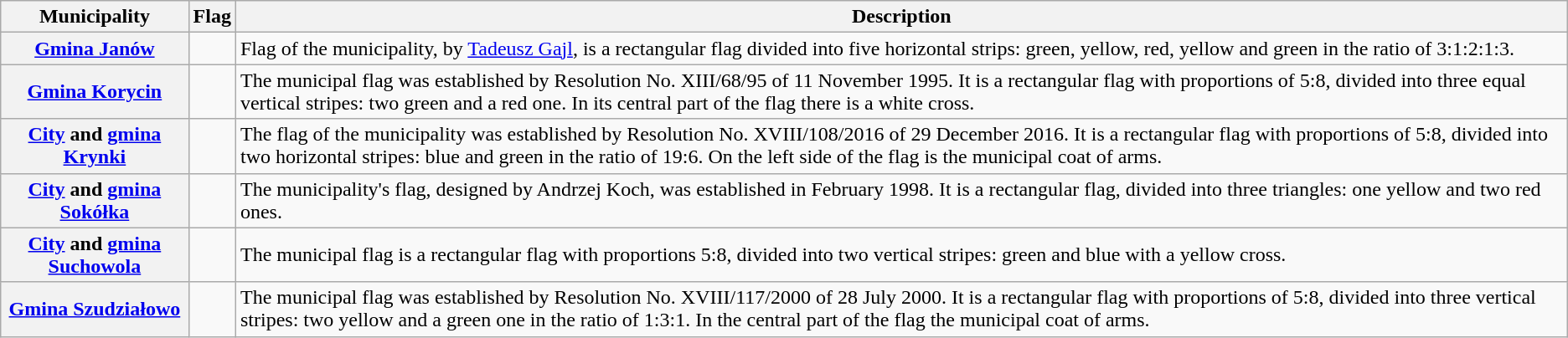<table class="wikitable sortable plainrowheaders">
<tr>
<th scope="col">Municipality</th>
<th scope="col" class="unsortable">Flag</th>
<th scope="col" class="unsortable">Description</th>
</tr>
<tr>
<th scope="row"><a href='#'>Gmina Janów</a></th>
<td></td>
<td>Flag of the municipality, by <a href='#'>Tadeusz Gajl</a>, is a rectangular flag divided into five horizontal strips: green, yellow, red, yellow and green in the ratio of 3:1:2:1:3.</td>
</tr>
<tr>
<th scope="row"><a href='#'>Gmina Korycin</a></th>
<td></td>
<td>The municipal flag was established by Resolution No. XIII/68/95 of 11 November 1995. It is a rectangular flag with proportions of 5:8, divided into three equal vertical stripes: two green and a red one. In its central part of the flag there is a white cross.</td>
</tr>
<tr>
<th scope="row"><a href='#'>City</a> and <a href='#'>gmina Krynki</a></th>
<td></td>
<td>The flag of the municipality was established by Resolution No. XVIII/108/2016 of 29 December 2016. It is a rectangular flag with proportions of 5:8, divided into two horizontal stripes: blue and green in the ratio of 19:6. On the left side of the flag is the municipal coat of arms.</td>
</tr>
<tr>
<th scope="row"><a href='#'>City</a> and <a href='#'>gmina Sokółka</a></th>
<td></td>
<td>The municipality's flag, designed by Andrzej Koch, was established in February 1998. It is a rectangular flag, divided into three triangles: one yellow and two red ones.</td>
</tr>
<tr>
<th scope="row"><a href='#'>City</a> and <a href='#'>gmina Suchowola</a></th>
<td></td>
<td>The municipal flag is a rectangular flag with proportions 5:8, divided into two vertical stripes: green and blue with a yellow cross.</td>
</tr>
<tr>
<th scope="row"><a href='#'>Gmina Szudziałowo</a></th>
<td></td>
<td>The municipal flag was established by Resolution No. XVIII/117/2000 of 28 July 2000. It is a rectangular flag with proportions of 5:8, divided into three vertical stripes: two yellow and a green one in the ratio of 1:3:1. In the central part of the flag the municipal coat of arms.</td>
</tr>
</table>
